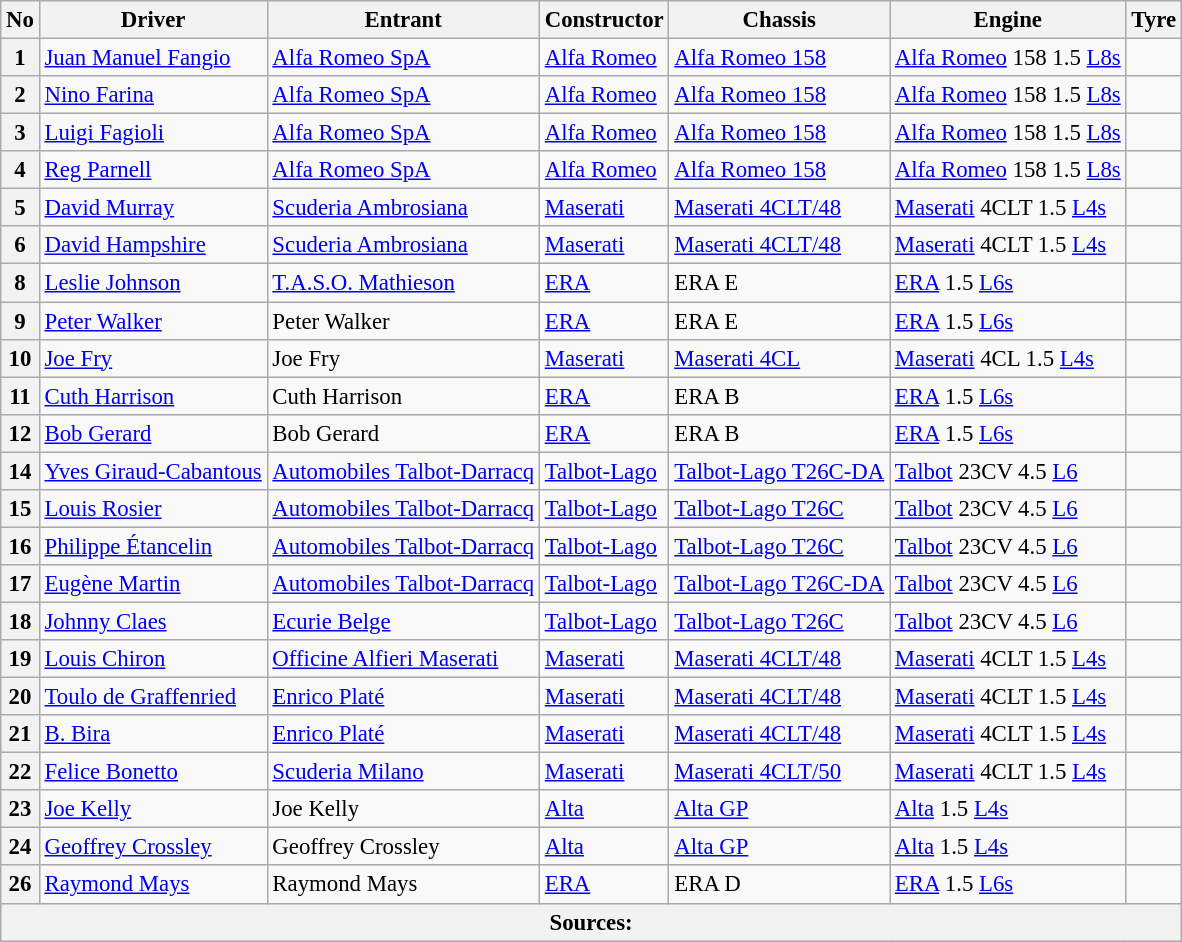<table class="wikitable sortable" style="font-size: 95%;">
<tr>
<th>No</th>
<th>Driver</th>
<th>Entrant</th>
<th>Constructor</th>
<th>Chassis</th>
<th>Engine</th>
<th>Tyre</th>
</tr>
<tr>
<th>1</th>
<td> <a href='#'>Juan Manuel Fangio</a></td>
<td><a href='#'>Alfa Romeo SpA</a></td>
<td><a href='#'>Alfa Romeo</a></td>
<td><a href='#'>Alfa Romeo 158</a></td>
<td><a href='#'>Alfa Romeo</a> 158 1.5 <a href='#'>L8</a><a href='#'>s</a></td>
<td align="center"></td>
</tr>
<tr>
<th>2</th>
<td> <a href='#'>Nino Farina</a></td>
<td><a href='#'>Alfa Romeo SpA</a></td>
<td><a href='#'>Alfa Romeo</a></td>
<td><a href='#'>Alfa Romeo 158</a></td>
<td><a href='#'>Alfa Romeo</a> 158 1.5 <a href='#'>L8</a><a href='#'>s</a></td>
<td align="center"></td>
</tr>
<tr>
<th>3</th>
<td> <a href='#'>Luigi Fagioli</a></td>
<td><a href='#'>Alfa Romeo SpA</a></td>
<td><a href='#'>Alfa Romeo</a></td>
<td><a href='#'>Alfa Romeo 158</a></td>
<td><a href='#'>Alfa Romeo</a> 158 1.5 <a href='#'>L8</a><a href='#'>s</a></td>
<td align="center"></td>
</tr>
<tr>
<th>4</th>
<td> <a href='#'>Reg Parnell</a></td>
<td><a href='#'>Alfa Romeo SpA</a></td>
<td><a href='#'>Alfa Romeo</a></td>
<td><a href='#'>Alfa Romeo 158</a></td>
<td><a href='#'>Alfa Romeo</a> 158 1.5 <a href='#'>L8</a><a href='#'>s</a></td>
<td align="center"></td>
</tr>
<tr>
<th>5</th>
<td> <a href='#'>David Murray</a></td>
<td><a href='#'>Scuderia Ambrosiana</a></td>
<td><a href='#'>Maserati</a></td>
<td><a href='#'>Maserati 4CLT/48</a></td>
<td><a href='#'>Maserati</a> 4CLT 1.5 <a href='#'>L4</a><a href='#'>s</a></td>
<td align="center"></td>
</tr>
<tr>
<th>6</th>
<td> <a href='#'>David Hampshire</a></td>
<td><a href='#'>Scuderia Ambrosiana</a></td>
<td><a href='#'>Maserati</a></td>
<td><a href='#'>Maserati 4CLT/48</a></td>
<td><a href='#'>Maserati</a> 4CLT 1.5 <a href='#'>L4</a><a href='#'>s</a></td>
<td align="center"></td>
</tr>
<tr>
<th>8</th>
<td> <a href='#'>Leslie Johnson</a></td>
<td><a href='#'>T.A.S.O. Mathieson</a></td>
<td><a href='#'>ERA</a></td>
<td>ERA E</td>
<td><a href='#'>ERA</a> 1.5 <a href='#'>L6</a><a href='#'>s</a></td>
<td align="center"></td>
</tr>
<tr>
<th>9</th>
<td> <a href='#'>Peter Walker</a></td>
<td>Peter Walker</td>
<td><a href='#'>ERA</a></td>
<td>ERA E</td>
<td><a href='#'>ERA</a> 1.5 <a href='#'>L6</a><a href='#'>s</a></td>
<td align="center"></td>
</tr>
<tr>
<th>10</th>
<td> <a href='#'>Joe Fry</a></td>
<td>Joe Fry</td>
<td><a href='#'>Maserati</a></td>
<td><a href='#'>Maserati 4CL</a></td>
<td><a href='#'>Maserati</a> 4CL 1.5 <a href='#'>L4</a><a href='#'>s</a></td>
<td align="center"></td>
</tr>
<tr>
<th>11</th>
<td> <a href='#'>Cuth Harrison</a></td>
<td>Cuth Harrison</td>
<td><a href='#'>ERA</a></td>
<td>ERA B</td>
<td><a href='#'>ERA</a> 1.5 <a href='#'>L6</a><a href='#'>s</a></td>
<td align="center"></td>
</tr>
<tr>
<th>12</th>
<td> <a href='#'>Bob Gerard</a></td>
<td>Bob Gerard</td>
<td><a href='#'>ERA</a></td>
<td>ERA B</td>
<td><a href='#'>ERA</a> 1.5 <a href='#'>L6</a><a href='#'>s</a></td>
<td align="center"></td>
</tr>
<tr>
<th>14</th>
<td> <a href='#'>Yves Giraud-Cabantous</a></td>
<td><a href='#'>Automobiles Talbot-Darracq</a></td>
<td><a href='#'>Talbot-Lago</a></td>
<td><a href='#'>Talbot-Lago T26C-DA</a></td>
<td><a href='#'>Talbot</a> 23CV 4.5 <a href='#'>L6</a></td>
<td align="center"></td>
</tr>
<tr>
<th>15</th>
<td> <a href='#'>Louis Rosier</a></td>
<td><a href='#'>Automobiles Talbot-Darracq</a></td>
<td><a href='#'>Talbot-Lago</a></td>
<td><a href='#'>Talbot-Lago T26C</a></td>
<td><a href='#'>Talbot</a> 23CV 4.5 <a href='#'>L6</a></td>
<td align="center"></td>
</tr>
<tr>
<th>16</th>
<td> <a href='#'>Philippe Étancelin</a></td>
<td><a href='#'>Automobiles Talbot-Darracq</a></td>
<td><a href='#'>Talbot-Lago</a></td>
<td><a href='#'>Talbot-Lago T26C</a></td>
<td><a href='#'>Talbot</a> 23CV 4.5 <a href='#'>L6</a></td>
<td align="center"></td>
</tr>
<tr>
<th>17</th>
<td> <a href='#'>Eugène Martin</a></td>
<td><a href='#'>Automobiles Talbot-Darracq</a></td>
<td><a href='#'>Talbot-Lago</a></td>
<td><a href='#'>Talbot-Lago T26C-DA</a></td>
<td><a href='#'>Talbot</a> 23CV 4.5 <a href='#'>L6</a></td>
<td align="center"></td>
</tr>
<tr>
<th>18</th>
<td> <a href='#'>Johnny Claes</a></td>
<td><a href='#'>Ecurie Belge</a></td>
<td><a href='#'>Talbot-Lago</a></td>
<td><a href='#'>Talbot-Lago T26C</a></td>
<td><a href='#'>Talbot</a> 23CV 4.5 <a href='#'>L6</a></td>
<td align="center"></td>
</tr>
<tr>
<th>19</th>
<td> <a href='#'>Louis Chiron</a></td>
<td><a href='#'>Officine Alfieri Maserati</a></td>
<td><a href='#'>Maserati</a></td>
<td><a href='#'>Maserati 4CLT/48</a></td>
<td><a href='#'>Maserati</a> 4CLT 1.5 <a href='#'>L4</a><a href='#'>s</a></td>
<td align="center"></td>
</tr>
<tr>
<th>20</th>
<td> <a href='#'>Toulo de Graffenried</a></td>
<td><a href='#'>Enrico Platé</a></td>
<td><a href='#'>Maserati</a></td>
<td><a href='#'>Maserati 4CLT/48</a></td>
<td><a href='#'>Maserati</a> 4CLT 1.5 <a href='#'>L4</a><a href='#'>s</a></td>
<td align="center"></td>
</tr>
<tr>
<th>21</th>
<td> <a href='#'>B. Bira</a></td>
<td><a href='#'>Enrico Platé</a></td>
<td><a href='#'>Maserati</a></td>
<td><a href='#'>Maserati 4CLT/48</a></td>
<td><a href='#'>Maserati</a> 4CLT 1.5 <a href='#'>L4</a><a href='#'>s</a></td>
<td align="center"></td>
</tr>
<tr>
<th>22</th>
<td> <a href='#'>Felice Bonetto</a></td>
<td><a href='#'>Scuderia Milano</a></td>
<td><a href='#'>Maserati</a></td>
<td><a href='#'>Maserati 4CLT/50</a></td>
<td><a href='#'>Maserati</a> 4CLT 1.5 <a href='#'>L4</a><a href='#'>s</a></td>
<td align="center"></td>
</tr>
<tr>
<th>23</th>
<td> <a href='#'>Joe Kelly</a></td>
<td>Joe Kelly</td>
<td><a href='#'>Alta</a></td>
<td><a href='#'>Alta GP</a></td>
<td><a href='#'>Alta</a> 1.5 <a href='#'>L4</a><a href='#'>s</a></td>
<td align="center"></td>
</tr>
<tr>
<th>24</th>
<td> <a href='#'>Geoffrey Crossley</a></td>
<td>Geoffrey Crossley</td>
<td><a href='#'>Alta</a></td>
<td><a href='#'>Alta GP</a></td>
<td><a href='#'>Alta</a> 1.5 <a href='#'>L4</a><a href='#'>s</a></td>
<td align="center"></td>
</tr>
<tr>
<th>26</th>
<td> <a href='#'>Raymond Mays</a></td>
<td>Raymond Mays</td>
<td><a href='#'>ERA</a></td>
<td>ERA D</td>
<td><a href='#'>ERA</a> 1.5 <a href='#'>L6</a><a href='#'>s</a></td>
<td align="center"></td>
</tr>
<tr style="background-color:#E5E4E2" align="center">
<th colspan=7>Sources:</th>
</tr>
</table>
